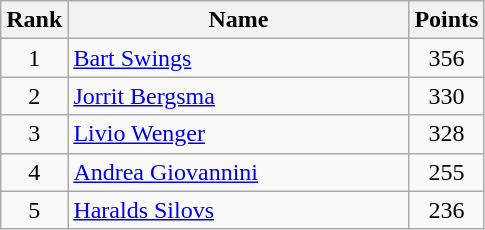<table class="wikitable" border="1" style="text-align:center">
<tr>
<th width=30>Rank</th>
<th width=220>Name</th>
<th width=25>Points</th>
</tr>
<tr>
<td>1</td>
<td align="left"> <a href='#'>Bart Swings</a></td>
<td>356</td>
</tr>
<tr>
<td>2</td>
<td align="left"> <a href='#'>Jorrit Bergsma</a></td>
<td>330</td>
</tr>
<tr>
<td>3</td>
<td align="left"> <a href='#'>Livio Wenger</a></td>
<td>328</td>
</tr>
<tr>
<td>4</td>
<td align="left"> <a href='#'>Andrea Giovannini</a></td>
<td>255</td>
</tr>
<tr>
<td>5</td>
<td align="left"> <a href='#'>Haralds Silovs</a></td>
<td>236</td>
</tr>
</table>
